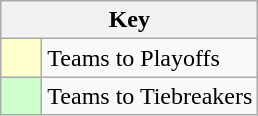<table class="wikitable" style="text-align: center;">
<tr>
<th colspan=2>Key</th>
</tr>
<tr>
<td style="background:#ffffcc; width:20px;"></td>
<td align=left>Teams to Playoffs</td>
</tr>
<tr>
<td style="background:#ccffcc; width:20px;"></td>
<td align=left>Teams to Tiebreakers</td>
</tr>
</table>
